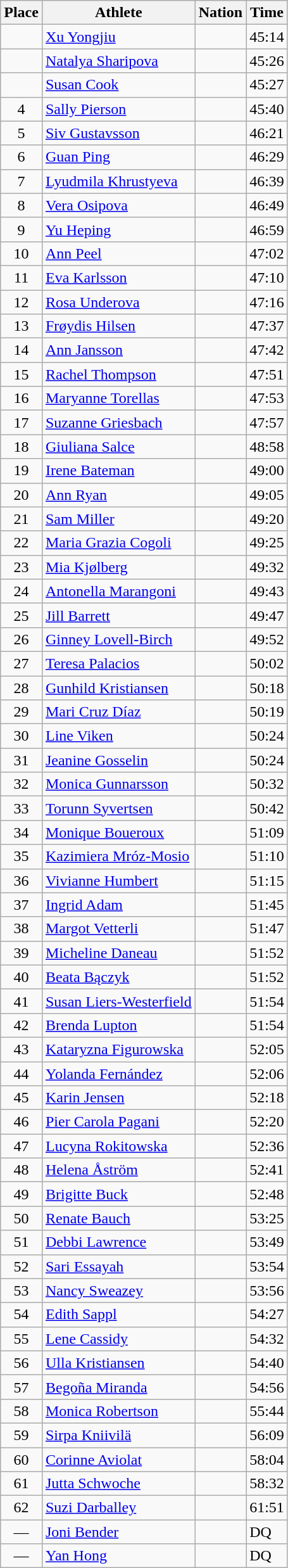<table class=wikitable>
<tr>
<th>Place</th>
<th>Athlete</th>
<th>Nation</th>
<th>Time</th>
</tr>
<tr>
<td align=center></td>
<td><a href='#'>Xu Yongjiu</a></td>
<td></td>
<td>45:14</td>
</tr>
<tr>
<td align=center></td>
<td><a href='#'>Natalya Sharipova</a></td>
<td></td>
<td>45:26</td>
</tr>
<tr>
<td align=center></td>
<td><a href='#'>Susan Cook</a></td>
<td></td>
<td>45:27</td>
</tr>
<tr>
<td align=center>4</td>
<td><a href='#'>Sally Pierson</a></td>
<td></td>
<td>45:40</td>
</tr>
<tr>
<td align=center>5</td>
<td><a href='#'>Siv Gustavsson</a></td>
<td></td>
<td>46:21</td>
</tr>
<tr>
<td align=center>6</td>
<td><a href='#'>Guan Ping</a></td>
<td></td>
<td>46:29</td>
</tr>
<tr>
<td align=center>7</td>
<td><a href='#'>Lyudmila Khrustyeva</a></td>
<td></td>
<td>46:39</td>
</tr>
<tr>
<td align=center>8</td>
<td><a href='#'>Vera Osipova</a></td>
<td></td>
<td>46:49</td>
</tr>
<tr>
<td align=center>9</td>
<td><a href='#'>Yu Heping</a></td>
<td></td>
<td>46:59</td>
</tr>
<tr>
<td align=center>10</td>
<td><a href='#'>Ann Peel</a></td>
<td></td>
<td>47:02</td>
</tr>
<tr>
<td align=center>11</td>
<td><a href='#'>Eva Karlsson</a></td>
<td></td>
<td>47:10</td>
</tr>
<tr>
<td align=center>12</td>
<td><a href='#'>Rosa Underova</a></td>
<td></td>
<td>47:16</td>
</tr>
<tr>
<td align=center>13</td>
<td><a href='#'>Frøydis Hilsen</a></td>
<td></td>
<td>47:37</td>
</tr>
<tr>
<td align=center>14</td>
<td><a href='#'>Ann Jansson</a></td>
<td></td>
<td>47:42</td>
</tr>
<tr>
<td align=center>15</td>
<td><a href='#'>Rachel Thompson</a></td>
<td></td>
<td>47:51</td>
</tr>
<tr>
<td align=center>16</td>
<td><a href='#'>Maryanne Torellas</a></td>
<td></td>
<td>47:53</td>
</tr>
<tr>
<td align=center>17</td>
<td><a href='#'>Suzanne Griesbach</a></td>
<td></td>
<td>47:57</td>
</tr>
<tr>
<td align=center>18</td>
<td><a href='#'>Giuliana Salce</a></td>
<td></td>
<td>48:58</td>
</tr>
<tr>
<td align=center>19</td>
<td><a href='#'>Irene Bateman</a></td>
<td></td>
<td>49:00</td>
</tr>
<tr>
<td align=center>20</td>
<td><a href='#'>Ann Ryan</a></td>
<td></td>
<td>49:05</td>
</tr>
<tr>
<td align=center>21</td>
<td><a href='#'>Sam Miller</a></td>
<td></td>
<td>49:20</td>
</tr>
<tr>
<td align=center>22</td>
<td><a href='#'>Maria Grazia Cogoli</a></td>
<td></td>
<td>49:25</td>
</tr>
<tr>
<td align=center>23</td>
<td><a href='#'>Mia Kjølberg</a></td>
<td></td>
<td>49:32</td>
</tr>
<tr>
<td align=center>24</td>
<td><a href='#'>Antonella Marangoni</a></td>
<td></td>
<td>49:43</td>
</tr>
<tr>
<td align=center>25</td>
<td><a href='#'>Jill Barrett</a></td>
<td></td>
<td>49:47</td>
</tr>
<tr>
<td align=center>26</td>
<td><a href='#'>Ginney Lovell-Birch</a></td>
<td></td>
<td>49:52</td>
</tr>
<tr>
<td align=center>27</td>
<td><a href='#'>Teresa Palacios</a></td>
<td></td>
<td>50:02</td>
</tr>
<tr>
<td align=center>28</td>
<td><a href='#'>Gunhild Kristiansen</a></td>
<td></td>
<td>50:18</td>
</tr>
<tr>
<td align=center>29</td>
<td><a href='#'>Mari Cruz Díaz</a></td>
<td></td>
<td>50:19</td>
</tr>
<tr>
<td align=center>30</td>
<td><a href='#'>Line Viken</a></td>
<td></td>
<td>50:24</td>
</tr>
<tr>
<td align=center>31</td>
<td><a href='#'>Jeanine Gosselin</a></td>
<td></td>
<td>50:24</td>
</tr>
<tr>
<td align=center>32</td>
<td><a href='#'>Monica Gunnarsson</a></td>
<td></td>
<td>50:32</td>
</tr>
<tr>
<td align=center>33</td>
<td><a href='#'>Torunn Syvertsen</a></td>
<td></td>
<td>50:42</td>
</tr>
<tr>
<td align=center>34</td>
<td><a href='#'>Monique Boueroux</a></td>
<td></td>
<td>51:09</td>
</tr>
<tr>
<td align=center>35</td>
<td><a href='#'>Kazimiera Mróz-Mosio</a></td>
<td></td>
<td>51:10</td>
</tr>
<tr>
<td align=center>36</td>
<td><a href='#'>Vivianne Humbert</a></td>
<td></td>
<td>51:15</td>
</tr>
<tr>
<td align=center>37</td>
<td><a href='#'>Ingrid Adam</a></td>
<td></td>
<td>51:45</td>
</tr>
<tr>
<td align=center>38</td>
<td><a href='#'>Margot Vetterli</a></td>
<td></td>
<td>51:47</td>
</tr>
<tr>
<td align=center>39</td>
<td><a href='#'>Micheline Daneau</a></td>
<td></td>
<td>51:52</td>
</tr>
<tr>
<td align=center>40</td>
<td><a href='#'>Beata Bączyk</a></td>
<td></td>
<td>51:52</td>
</tr>
<tr>
<td align=center>41</td>
<td><a href='#'>Susan Liers-Westerfield</a></td>
<td></td>
<td>51:54</td>
</tr>
<tr>
<td align=center>42</td>
<td><a href='#'>Brenda Lupton</a></td>
<td></td>
<td>51:54</td>
</tr>
<tr>
<td align=center>43</td>
<td><a href='#'>Kataryzna Figurowska</a></td>
<td></td>
<td>52:05</td>
</tr>
<tr>
<td align=center>44</td>
<td><a href='#'>Yolanda Fernández</a></td>
<td></td>
<td>52:06</td>
</tr>
<tr>
<td align=center>45</td>
<td><a href='#'>Karin Jensen</a></td>
<td></td>
<td>52:18</td>
</tr>
<tr>
<td align=center>46</td>
<td><a href='#'>Pier Carola Pagani</a></td>
<td></td>
<td>52:20</td>
</tr>
<tr>
<td align=center>47</td>
<td><a href='#'>Lucyna Rokitowska</a></td>
<td></td>
<td>52:36</td>
</tr>
<tr>
<td align=center>48</td>
<td><a href='#'>Helena Åström</a></td>
<td></td>
<td>52:41</td>
</tr>
<tr>
<td align=center>49</td>
<td><a href='#'>Brigitte Buck</a></td>
<td></td>
<td>52:48</td>
</tr>
<tr>
<td align=center>50</td>
<td><a href='#'>Renate Bauch</a></td>
<td></td>
<td>53:25</td>
</tr>
<tr>
<td align=center>51</td>
<td><a href='#'>Debbi Lawrence</a></td>
<td></td>
<td>53:49</td>
</tr>
<tr>
<td align=center>52</td>
<td><a href='#'>Sari Essayah</a></td>
<td></td>
<td>53:54</td>
</tr>
<tr>
<td align=center>53</td>
<td><a href='#'>Nancy Sweazey</a></td>
<td></td>
<td>53:56</td>
</tr>
<tr>
<td align=center>54</td>
<td><a href='#'>Edith Sappl</a></td>
<td></td>
<td>54:27</td>
</tr>
<tr>
<td align=center>55</td>
<td><a href='#'>Lene Cassidy</a></td>
<td></td>
<td>54:32</td>
</tr>
<tr>
<td align=center>56</td>
<td><a href='#'>Ulla Kristiansen</a></td>
<td></td>
<td>54:40</td>
</tr>
<tr>
<td align=center>57</td>
<td><a href='#'>Begoña Miranda</a></td>
<td></td>
<td>54:56</td>
</tr>
<tr>
<td align=center>58</td>
<td><a href='#'>Monica Robertson</a></td>
<td></td>
<td>55:44</td>
</tr>
<tr>
<td align=center>59</td>
<td><a href='#'>Sirpa Kniivilä</a></td>
<td></td>
<td>56:09</td>
</tr>
<tr>
<td align=center>60</td>
<td><a href='#'>Corinne Aviolat</a></td>
<td></td>
<td>58:04</td>
</tr>
<tr>
<td align=center>61</td>
<td><a href='#'>Jutta Schwoche</a></td>
<td></td>
<td>58:32</td>
</tr>
<tr>
<td align=center>62</td>
<td><a href='#'>Suzi Darballey</a></td>
<td></td>
<td>61:51</td>
</tr>
<tr>
<td align=center>—</td>
<td><a href='#'>Joni Bender</a></td>
<td></td>
<td>DQ</td>
</tr>
<tr>
<td align=center>—</td>
<td><a href='#'>Yan Hong</a></td>
<td></td>
<td>DQ</td>
</tr>
</table>
